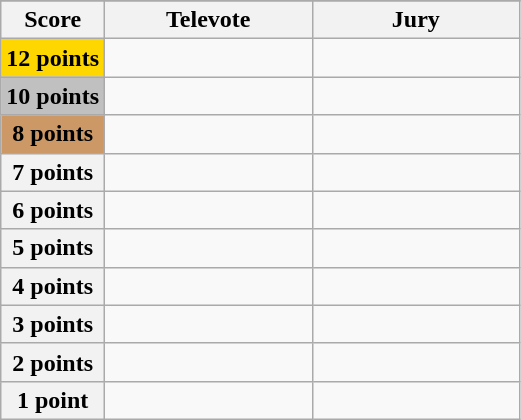<table class="wikitable">
<tr>
</tr>
<tr>
<th scope="col" width="20%">Score</th>
<th scope="col" width="40%">Televote</th>
<th scope="col" width="40%">Jury</th>
</tr>
<tr>
<th scope="row" style="background:gold">12 points</th>
<td></td>
<td></td>
</tr>
<tr>
<th scope="row" style="background:silver">10 points</th>
<td></td>
<td></td>
</tr>
<tr>
<th scope="row" style="background:#CC9966">8 points</th>
<td></td>
<td></td>
</tr>
<tr>
<th scope="row">7 points</th>
<td></td>
<td></td>
</tr>
<tr>
<th scope="row">6 points</th>
<td></td>
<td></td>
</tr>
<tr>
<th scope="row">5 points</th>
<td></td>
<td></td>
</tr>
<tr>
<th scope="row">4 points</th>
<td></td>
<td></td>
</tr>
<tr>
<th scope="row">3 points</th>
<td></td>
<td></td>
</tr>
<tr>
<th scope="row">2 points</th>
<td></td>
<td></td>
</tr>
<tr>
<th scope="row">1 point</th>
<td></td>
<td></td>
</tr>
</table>
